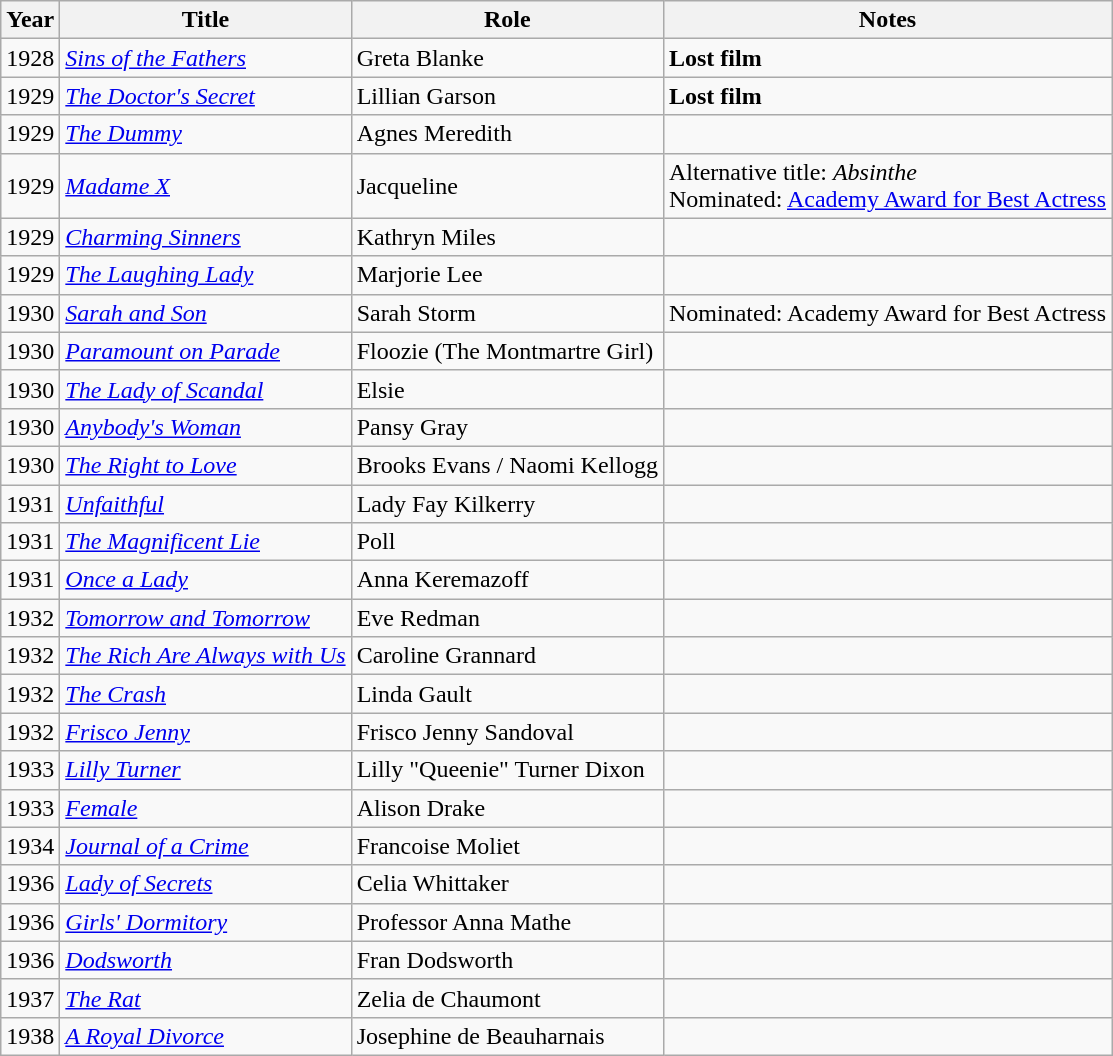<table class="wikitable sortable">
<tr>
<th>Year</th>
<th>Title</th>
<th>Role</th>
<th class="unsortable">Notes</th>
</tr>
<tr>
<td>1928</td>
<td><em><a href='#'>Sins of the Fathers</a></em></td>
<td>Greta Blanke</td>
<td><strong>Lost film</strong></td>
</tr>
<tr>
<td>1929</td>
<td><em><a href='#'>The Doctor's Secret</a></em></td>
<td>Lillian Garson</td>
<td><strong>Lost film</strong></td>
</tr>
<tr>
<td>1929</td>
<td><em><a href='#'>The Dummy</a></em></td>
<td>Agnes Meredith</td>
<td></td>
</tr>
<tr>
<td>1929</td>
<td><em><a href='#'>Madame X</a></em></td>
<td>Jacqueline</td>
<td>Alternative title: <em>Absinthe</em><br>Nominated: <a href='#'>Academy Award for Best Actress</a></td>
</tr>
<tr>
<td>1929</td>
<td><em><a href='#'>Charming Sinners</a></em></td>
<td>Kathryn Miles</td>
<td></td>
</tr>
<tr>
<td>1929</td>
<td><em><a href='#'>The Laughing Lady</a></em></td>
<td>Marjorie Lee</td>
<td></td>
</tr>
<tr>
<td>1930</td>
<td><em><a href='#'>Sarah and Son</a></em></td>
<td>Sarah Storm</td>
<td>Nominated: Academy Award for Best Actress</td>
</tr>
<tr>
<td>1930</td>
<td><em><a href='#'>Paramount on Parade</a></em></td>
<td>Floozie (The Montmartre Girl)</td>
<td></td>
</tr>
<tr>
<td>1930</td>
<td><em><a href='#'>The Lady of Scandal</a></em></td>
<td>Elsie</td>
<td></td>
</tr>
<tr>
<td>1930</td>
<td><em><a href='#'>Anybody's Woman</a></em></td>
<td>Pansy Gray</td>
<td></td>
</tr>
<tr>
<td>1930</td>
<td><em><a href='#'>The Right to Love</a></em></td>
<td>Brooks Evans / Naomi Kellogg</td>
<td></td>
</tr>
<tr>
<td>1931</td>
<td><em><a href='#'>Unfaithful</a></em></td>
<td>Lady Fay Kilkerry</td>
<td></td>
</tr>
<tr>
<td>1931</td>
<td><em><a href='#'>The Magnificent Lie</a></em></td>
<td>Poll</td>
<td></td>
</tr>
<tr>
<td>1931</td>
<td><em><a href='#'>Once a Lady</a></em></td>
<td>Anna Keremazoff</td>
<td></td>
</tr>
<tr>
<td>1932</td>
<td><em><a href='#'>Tomorrow and Tomorrow</a></em></td>
<td>Eve Redman</td>
<td></td>
</tr>
<tr>
<td>1932</td>
<td><em><a href='#'>The Rich Are Always with Us</a></em></td>
<td>Caroline Grannard</td>
<td></td>
</tr>
<tr>
<td>1932</td>
<td><em><a href='#'>The Crash</a></em></td>
<td>Linda Gault</td>
<td></td>
</tr>
<tr>
<td>1932</td>
<td><em><a href='#'>Frisco Jenny</a></em></td>
<td>Frisco Jenny Sandoval</td>
<td></td>
</tr>
<tr>
<td>1933</td>
<td><em><a href='#'>Lilly Turner</a></em></td>
<td>Lilly "Queenie" Turner Dixon</td>
<td></td>
</tr>
<tr>
<td>1933</td>
<td><em><a href='#'>Female</a></em></td>
<td>Alison Drake</td>
<td></td>
</tr>
<tr>
<td>1934</td>
<td><em><a href='#'>Journal of a Crime</a></em></td>
<td>Francoise Moliet</td>
<td></td>
</tr>
<tr>
<td>1936</td>
<td><em><a href='#'>Lady of Secrets</a></em></td>
<td>Celia Whittaker</td>
<td></td>
</tr>
<tr>
<td>1936</td>
<td><em><a href='#'>Girls' Dormitory</a></em></td>
<td>Professor Anna Mathe</td>
<td></td>
</tr>
<tr>
<td>1936</td>
<td><em><a href='#'>Dodsworth</a></em></td>
<td>Fran Dodsworth</td>
<td></td>
</tr>
<tr>
<td>1937</td>
<td><em><a href='#'>The Rat</a></em></td>
<td>Zelia de Chaumont</td>
<td></td>
</tr>
<tr>
<td>1938</td>
<td><em><a href='#'>A Royal Divorce</a></em></td>
<td>Josephine de Beauharnais</td>
<td></td>
</tr>
</table>
